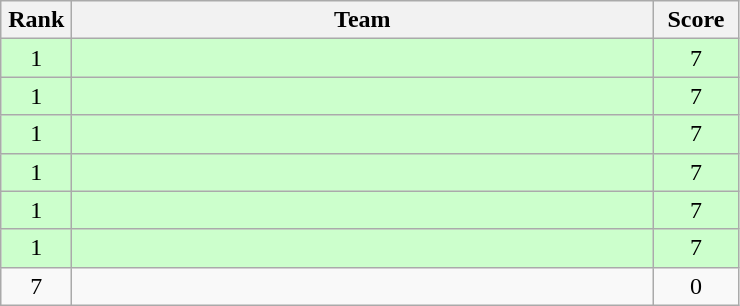<table class="wikitable" style="text-align:center">
<tr>
<th width=40>Rank</th>
<th width=380>Team</th>
<th width=50>Score</th>
</tr>
<tr bgcolor="ccffcc">
<td>1</td>
<td align=left></td>
<td>7</td>
</tr>
<tr bgcolor="ccffcc">
<td>1</td>
<td align=left></td>
<td>7</td>
</tr>
<tr bgcolor="ccffcc">
<td>1</td>
<td align=left></td>
<td>7</td>
</tr>
<tr bgcolor="ccffcc">
<td>1</td>
<td align=left></td>
<td>7</td>
</tr>
<tr bgcolor="ccffcc">
<td>1</td>
<td align=left></td>
<td>7</td>
</tr>
<tr bgcolor="ccffcc">
<td>1</td>
<td align=left></td>
<td>7</td>
</tr>
<tr>
<td>7</td>
<td align=left></td>
<td>0</td>
</tr>
</table>
